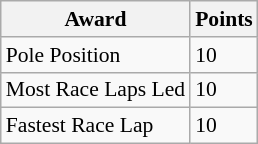<table class="wikitable" style="font-size: 90%;">
<tr>
<th>Award</th>
<th>Points</th>
</tr>
<tr>
<td>Pole Position</td>
<td>10</td>
</tr>
<tr>
<td>Most Race Laps Led</td>
<td>10</td>
</tr>
<tr>
<td>Fastest Race Lap</td>
<td>10</td>
</tr>
</table>
